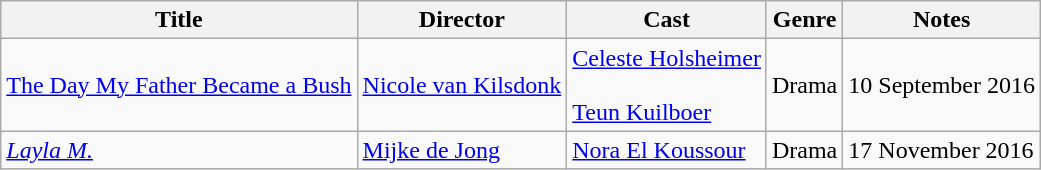<table class="wikitable">
<tr>
<th>Title</th>
<th>Director</th>
<th>Cast</th>
<th>Genre</th>
<th>Notes</th>
</tr>
<tr>
<td><a href='#'>The Day My Father Became a Bush</a></td>
<td><a href='#'>Nicole van Kilsdonk</a></td>
<td><a href='#'>Celeste Holsheimer</a><br><br><a href='#'>Teun Kuilboer</a><br></td>
<td>Drama</td>
<td>10 September 2016</td>
</tr>
<tr>
<td><em><a href='#'>Layla M.</a></em></td>
<td><a href='#'>Mijke de Jong</a></td>
<td><a href='#'>Nora El Koussour</a></td>
<td>Drama</td>
<td>17 November 2016</td>
</tr>
</table>
